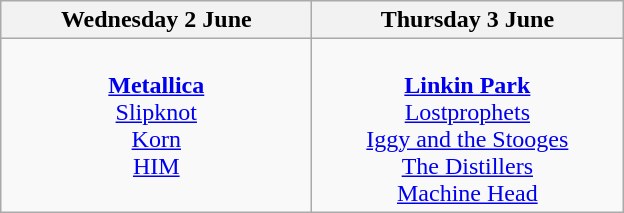<table class="wikitable">
<tr>
<th>Wednesday 2 June</th>
<th>Thursday 3 June</th>
</tr>
<tr>
<td style="text-align:center; vertical-align:top; width:200px;"><br><strong><a href='#'>Metallica</a></strong>
<br><a href='#'>Slipknot</a>
<br><a href='#'>Korn</a>
<br><a href='#'>HIM</a></td>
<td style="text-align:center; vertical-align:top; width:200px;"><br><strong><a href='#'>Linkin Park</a></strong>
<br><a href='#'>Lostprophets</a>
<br><a href='#'>Iggy and the Stooges</a>
<br><a href='#'>The Distillers</a>
<br><a href='#'>Machine Head</a></td>
</tr>
</table>
